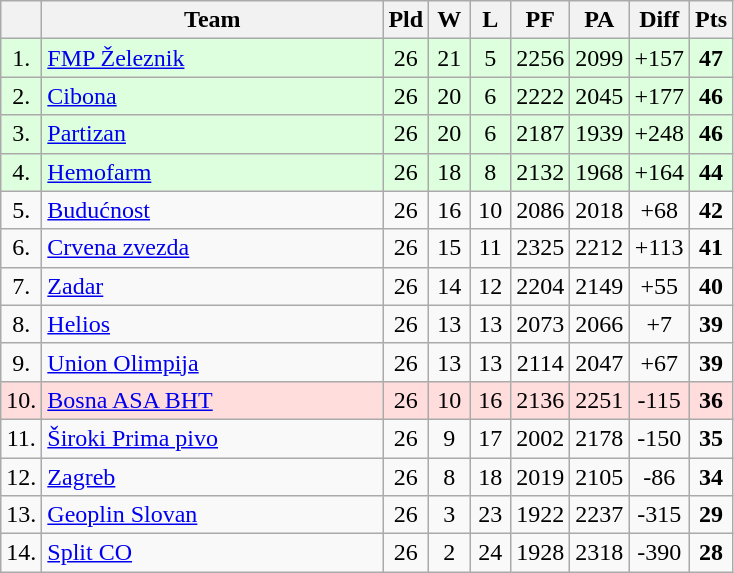<table class="wikitable sortable" style="text-align:center">
<tr>
<th width=15></th>
<th width=220>Team</th>
<th width=20>Pld</th>
<th width=20>W</th>
<th width=20>L</th>
<th width=20>PF</th>
<th width=20>PA</th>
<th width=30>Diff</th>
<th width=20>Pts</th>
</tr>
<tr bgcolor="#ddffdd">
<td>1.</td>
<td align=left><a href='#'>FMP Železnik</a></td>
<td>26</td>
<td>21</td>
<td>5</td>
<td>2256</td>
<td>2099</td>
<td>+157</td>
<td><strong>47</strong></td>
</tr>
<tr bgcolor="#ddffdd">
<td>2.</td>
<td align=left><a href='#'>Cibona</a></td>
<td>26</td>
<td>20</td>
<td>6</td>
<td>2222</td>
<td>2045</td>
<td>+177</td>
<td><strong>46</strong></td>
</tr>
<tr bgcolor="#ddffdd">
<td>3.</td>
<td align=left><a href='#'>Partizan</a></td>
<td>26</td>
<td>20</td>
<td>6</td>
<td>2187</td>
<td>1939</td>
<td>+248</td>
<td><strong>46</strong></td>
</tr>
<tr bgcolor="#ddffdd">
<td>4.</td>
<td align=left><a href='#'>Hemofarm</a></td>
<td>26</td>
<td>18</td>
<td>8</td>
<td>2132</td>
<td>1968</td>
<td>+164</td>
<td><strong>44</strong></td>
</tr>
<tr>
<td>5.</td>
<td align=left><a href='#'>Budućnost</a></td>
<td>26</td>
<td>16</td>
<td>10</td>
<td>2086</td>
<td>2018</td>
<td>+68</td>
<td><strong>42</strong></td>
</tr>
<tr>
<td>6.</td>
<td align=left><a href='#'>Crvena zvezda</a></td>
<td>26</td>
<td>15</td>
<td>11</td>
<td>2325</td>
<td>2212</td>
<td>+113</td>
<td><strong>41</strong></td>
</tr>
<tr>
<td>7.</td>
<td align=left><a href='#'>Zadar</a></td>
<td>26</td>
<td>14</td>
<td>12</td>
<td>2204</td>
<td>2149</td>
<td>+55</td>
<td><strong>40</strong></td>
</tr>
<tr>
<td>8.</td>
<td align=left><a href='#'>Helios</a></td>
<td>26</td>
<td>13</td>
<td>13</td>
<td>2073</td>
<td>2066</td>
<td>+7</td>
<td><strong>39</strong></td>
</tr>
<tr>
<td>9.</td>
<td align=left><a href='#'>Union Olimpija</a></td>
<td>26</td>
<td>13</td>
<td>13</td>
<td>2114</td>
<td>2047</td>
<td>+67</td>
<td><strong>39</strong></td>
</tr>
<tr bgcolor="#ffdddd">
<td>10.</td>
<td align=left><a href='#'>Bosna ASA BHT</a></td>
<td>26</td>
<td>10</td>
<td>16</td>
<td>2136</td>
<td>2251</td>
<td>-115</td>
<td><strong>36</strong></td>
</tr>
<tr>
<td>11.</td>
<td align=left><a href='#'>Široki Prima pivo</a></td>
<td>26</td>
<td>9</td>
<td>17</td>
<td>2002</td>
<td>2178</td>
<td>-150</td>
<td><strong>35</strong></td>
</tr>
<tr>
<td>12.</td>
<td align=left><a href='#'>Zagreb</a></td>
<td>26</td>
<td>8</td>
<td>18</td>
<td>2019</td>
<td>2105</td>
<td>-86</td>
<td><strong>34</strong></td>
</tr>
<tr>
<td>13.</td>
<td align=left><a href='#'>Geoplin Slovan</a></td>
<td>26</td>
<td>3</td>
<td>23</td>
<td>1922</td>
<td>2237</td>
<td>-315</td>
<td><strong>29</strong></td>
</tr>
<tr>
<td>14.</td>
<td align=left><a href='#'>Split CO</a></td>
<td>26</td>
<td>2</td>
<td>24</td>
<td>1928</td>
<td>2318</td>
<td>-390</td>
<td><strong>28</strong></td>
</tr>
</table>
